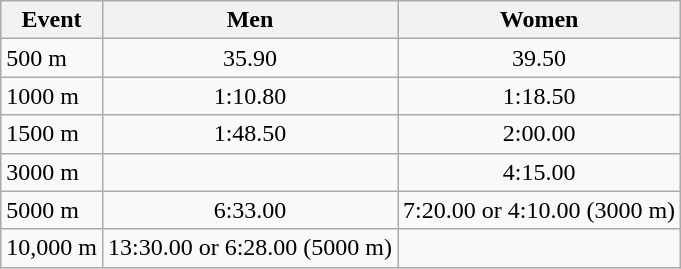<table class = "wikitable">
<tr>
<th>Event</th>
<th>Men</th>
<th>Women</th>
</tr>
<tr>
<td>500 m</td>
<td align=center>35.90</td>
<td align=center>39.50</td>
</tr>
<tr>
<td>1000 m</td>
<td align=center>1:10.80</td>
<td align=center>1:18.50</td>
</tr>
<tr>
<td>1500 m</td>
<td align=center>1:48.50</td>
<td align=center>2:00.00</td>
</tr>
<tr>
<td>3000 m</td>
<td></td>
<td align=center>4:15.00</td>
</tr>
<tr>
<td>5000 m</td>
<td align=center>6:33.00</td>
<td align=center>7:20.00 or 4:10.00 (3000 m)</td>
</tr>
<tr>
<td>10,000 m</td>
<td align=center>13:30.00 or 6:28.00 (5000 m)</td>
<td></td>
</tr>
</table>
